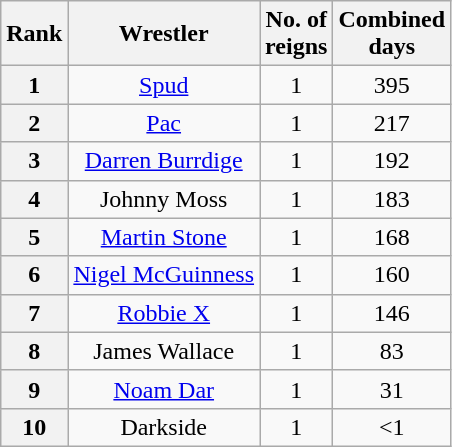<table class="wikitable sortable" style="text-align:center">
<tr>
<th>Rank</th>
<th>Wrestler</th>
<th>No. of<br>reigns</th>
<th>Combined<br>days</th>
</tr>
<tr>
<th>1</th>
<td><a href='#'>Spud</a></td>
<td>1</td>
<td>395</td>
</tr>
<tr>
<th>2</th>
<td><a href='#'>Pac</a></td>
<td>1</td>
<td>217</td>
</tr>
<tr>
<th>3</th>
<td><a href='#'>Darren Burrdige</a></td>
<td>1</td>
<td>192</td>
</tr>
<tr>
<th>4</th>
<td>Johnny Moss</td>
<td>1</td>
<td>183</td>
</tr>
<tr>
<th>5</th>
<td><a href='#'>Martin Stone</a></td>
<td>1</td>
<td>168</td>
</tr>
<tr>
<th>6</th>
<td><a href='#'>Nigel McGuinness</a></td>
<td>1</td>
<td>160</td>
</tr>
<tr>
<th>7</th>
<td><a href='#'>Robbie X</a></td>
<td>1</td>
<td>146</td>
</tr>
<tr>
<th>8</th>
<td>James Wallace</td>
<td>1</td>
<td>83</td>
</tr>
<tr>
<th>9</th>
<td><a href='#'>Noam Dar</a></td>
<td>1</td>
<td>31</td>
</tr>
<tr>
<th>10</th>
<td>Darkside</td>
<td>1</td>
<td><1</td>
</tr>
</table>
